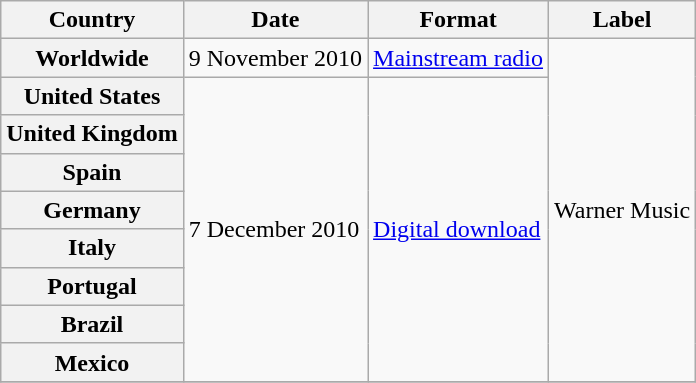<table class="wikitable plainrowheaders">
<tr>
<th scope="col">Country</th>
<th scope="col">Date</th>
<th scope="col">Format</th>
<th scope="col">Label</th>
</tr>
<tr>
<th scope="row">Worldwide</th>
<td rowspan="">9 November 2010</td>
<td rowspan=""><a href='#'>Mainstream radio</a></td>
<td rowspan="9">Warner Music</td>
</tr>
<tr>
<th scope="row">United States</th>
<td rowspan="8">7 December 2010</td>
<td rowspan="8"><a href='#'>Digital download</a></td>
</tr>
<tr>
<th scope="row">United Kingdom</th>
</tr>
<tr>
<th scope="row">Spain</th>
</tr>
<tr>
<th scope="row">Germany</th>
</tr>
<tr>
<th scope="row">Italy</th>
</tr>
<tr>
<th scope="row">Portugal</th>
</tr>
<tr>
<th scope="row">Brazil</th>
</tr>
<tr>
<th scope="row">Mexico</th>
</tr>
<tr>
</tr>
</table>
